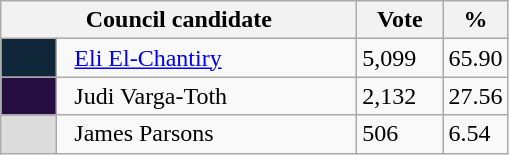<table class="wikitable">
<tr>
<th bgcolor="#DDDDFF" width="230px" colspan="2">Council candidate</th>
<th bgcolor="#DDDDFF" width="50px">Vote</th>
<th bgcolor="#DDDDFF" width="30px">%</th>
</tr>
<tr>
<td bgcolor=#0F2739 width="30px"> </td>
<td>  <a href='#'>Eli El-Chantiry</a></td>
<td>5,099</td>
<td>65.90</td>
</tr>
<tr>
<td bgcolor=#250D42 width="30px"> </td>
<td>  Judi Varga-Toth</td>
<td>2,132</td>
<td>27.56</td>
</tr>
<tr>
<td bgcolor=#DCDCDC width="30px"> </td>
<td>  James Parsons</td>
<td>506</td>
<td>6.54</td>
</tr>
</table>
